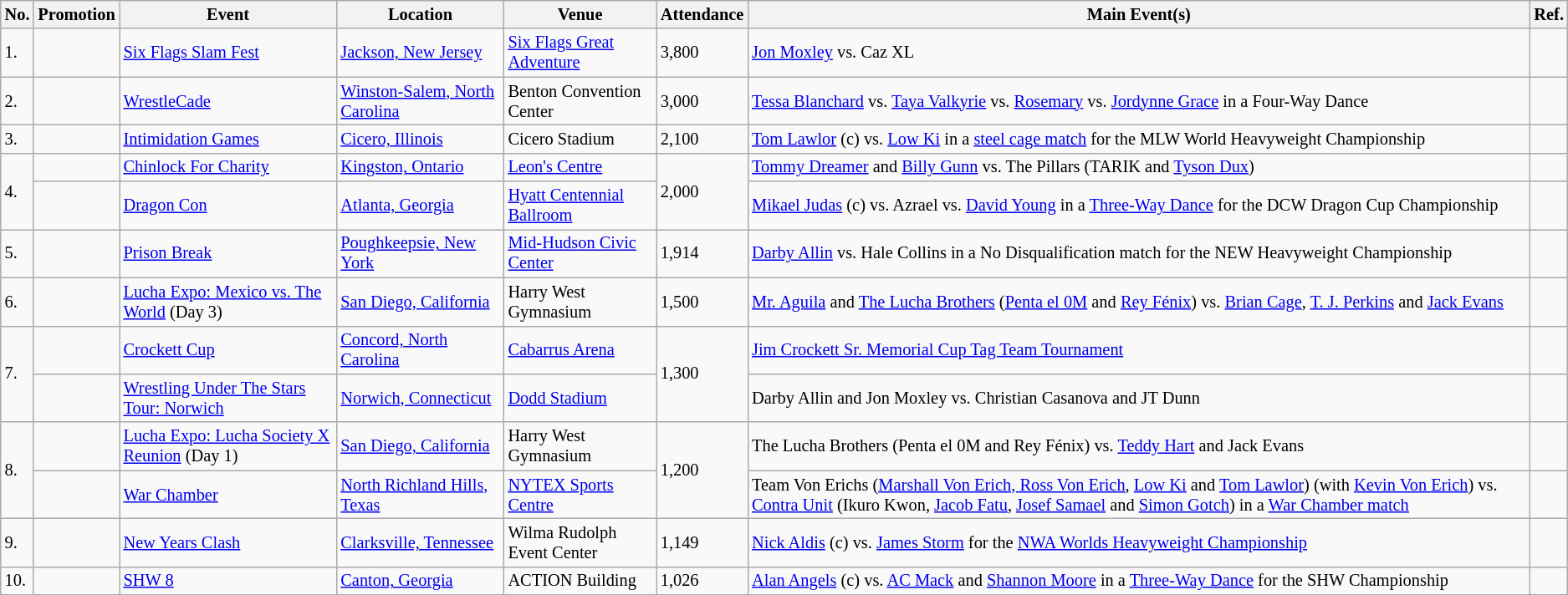<table class="wikitable sortable" style="font-size:85%;">
<tr>
<th>No.</th>
<th>Promotion</th>
<th>Event</th>
<th>Location</th>
<th>Venue</th>
<th>Attendance</th>
<th class=unsortable>Main Event(s)</th>
<th class=unsortable>Ref.</th>
</tr>
<tr>
<td>1.</td>
<td></td>
<td><a href='#'>Six Flags Slam Fest</a> <br> </td>
<td><a href='#'>Jackson, New Jersey</a></td>
<td><a href='#'>Six Flags Great Adventure</a></td>
<td>3,800</td>
<td><a href='#'>Jon Moxley</a> vs. Caz XL</td>
<td></td>
</tr>
<tr>
<td>2.</td>
<td></td>
<td><a href='#'>WrestleCade</a> <br> </td>
<td><a href='#'>Winston-Salem, North Carolina</a></td>
<td>Benton Convention Center</td>
<td>3,000</td>
<td><a href='#'>Tessa Blanchard</a> vs. <a href='#'>Taya Valkyrie</a> vs. <a href='#'>Rosemary</a> vs. <a href='#'>Jordynne Grace</a> in a Four-Way Dance</td>
<td></td>
</tr>
<tr>
<td>3.</td>
<td></td>
<td><a href='#'>Intimidation Games</a> <br> </td>
<td><a href='#'>Cicero, Illinois</a></td>
<td>Cicero Stadium</td>
<td>2,100</td>
<td><a href='#'>Tom Lawlor</a> (c) vs. <a href='#'>Low Ki</a> in a <a href='#'>steel cage match</a> for the MLW World Heavyweight Championship</td>
<td></td>
</tr>
<tr>
<td rowspan=2>4.</td>
<td></td>
<td><a href='#'>Chinlock For Charity</a> <br> </td>
<td><a href='#'>Kingston, Ontario</a></td>
<td><a href='#'>Leon's Centre</a></td>
<td rowspan=2>2,000</td>
<td><a href='#'>Tommy Dreamer</a> and <a href='#'>Billy Gunn</a> vs. The Pillars (TARIK and <a href='#'>Tyson Dux</a>)</td>
<td></td>
</tr>
<tr>
<td></td>
<td><a href='#'>Dragon Con</a> <br> </td>
<td><a href='#'>Atlanta, Georgia</a></td>
<td><a href='#'>Hyatt Centennial Ballroom</a></td>
<td><a href='#'>Mikael Judas</a> (c) vs. Azrael vs. <a href='#'>David Young</a> in a <a href='#'>Three-Way Dance</a> for the DCW Dragon Cup Championship</td>
<td></td>
</tr>
<tr>
<td>5.</td>
<td></td>
<td><a href='#'>Prison Break</a> <br> </td>
<td><a href='#'>Poughkeepsie, New York</a></td>
<td><a href='#'>Mid-Hudson Civic Center</a></td>
<td>1,914</td>
<td><a href='#'>Darby Allin</a> vs. Hale Collins in a No Disqualification match for the NEW Heavyweight Championship</td>
<td></td>
</tr>
<tr>
<td>6.</td>
<td></td>
<td><a href='#'>Lucha Expo: Mexico vs. The World</a> (Day 3) <br> </td>
<td><a href='#'>San Diego, California</a></td>
<td>Harry West Gymnasium</td>
<td>1,500</td>
<td><a href='#'>Mr. Aguila</a> and <a href='#'>The Lucha Brothers</a> (<a href='#'>Penta el 0M</a> and <a href='#'>Rey Fénix</a>) vs. <a href='#'>Brian Cage</a>, <a href='#'>T. J. Perkins</a> and <a href='#'>Jack Evans</a></td>
<td></td>
</tr>
<tr>
<td rowspan=2>7.</td>
<td></td>
<td><a href='#'>Crockett Cup</a> <br> </td>
<td><a href='#'>Concord, North Carolina</a></td>
<td><a href='#'>Cabarrus Arena</a></td>
<td rowspan=2>1,300</td>
<td><a href='#'>Jim Crockett Sr. Memorial Cup Tag Team Tournament</a></td>
<td></td>
</tr>
<tr>
<td></td>
<td><a href='#'>Wrestling Under The Stars Tour: Norwich</a> <br> </td>
<td><a href='#'>Norwich, Connecticut</a></td>
<td><a href='#'>Dodd Stadium</a></td>
<td>Darby Allin and Jon Moxley vs. Christian Casanova and JT Dunn</td>
<td></td>
</tr>
<tr>
<td rowspan=2>8.</td>
<td></td>
<td><a href='#'>Lucha Expo: Lucha Society X Reunion</a> (Day 1) <br> </td>
<td><a href='#'>San Diego, California</a></td>
<td>Harry West Gymnasium</td>
<td rowspan=2>1,200</td>
<td>The Lucha Brothers (Penta el 0M and Rey Fénix) vs. <a href='#'>Teddy Hart</a> and Jack Evans</td>
<td></td>
</tr>
<tr>
<td></td>
<td><a href='#'>War Chamber</a> <br> </td>
<td><a href='#'>North Richland Hills, Texas</a></td>
<td><a href='#'>NYTEX Sports Centre</a></td>
<td>Team Von Erichs (<a href='#'>Marshall Von Erich, Ross Von Erich</a>, <a href='#'>Low Ki</a> and <a href='#'>Tom Lawlor</a>) (with <a href='#'>Kevin Von Erich</a>) vs. <a href='#'>Contra Unit</a> (Ikuro Kwon, <a href='#'>Jacob Fatu</a>, <a href='#'>Josef Samael</a> and <a href='#'>Simon Gotch</a>) in a <a href='#'>War Chamber match</a></td>
<td></td>
</tr>
<tr>
<td>9.</td>
<td></td>
<td><a href='#'>New Years Clash</a> <br> </td>
<td><a href='#'>Clarksville, Tennessee</a></td>
<td>Wilma Rudolph Event Center</td>
<td>1,149</td>
<td><a href='#'>Nick Aldis</a> (c) vs. <a href='#'>James Storm</a> for the <a href='#'>NWA Worlds Heavyweight Championship</a></td>
<td></td>
</tr>
<tr>
<td>10.</td>
<td></td>
<td><a href='#'>SHW 8</a> <br> </td>
<td><a href='#'>Canton, Georgia</a></td>
<td>ACTION Building</td>
<td>1,026</td>
<td><a href='#'>Alan Angels</a> (c) vs. <a href='#'>AC Mack</a> and <a href='#'>Shannon Moore</a> in a <a href='#'>Three-Way Dance</a> for the SHW Championship</td>
<td></td>
</tr>
</table>
